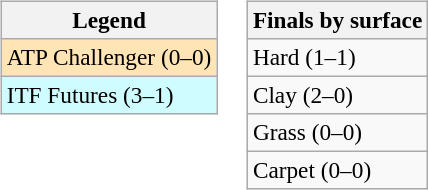<table>
<tr valign=top>
<td><br><table class=wikitable style=font-size:97%>
<tr>
<th>Legend</th>
</tr>
<tr bgcolor=moccasin>
<td>ATP Challenger (0–0)</td>
</tr>
<tr bgcolor=cffcff>
<td>ITF Futures (3–1)</td>
</tr>
</table>
</td>
<td><br><table class=wikitable style=font-size:97%>
<tr>
<th>Finals by surface</th>
</tr>
<tr>
<td>Hard (1–1)</td>
</tr>
<tr>
<td>Clay (2–0)</td>
</tr>
<tr>
<td>Grass (0–0)</td>
</tr>
<tr>
<td>Carpet (0–0)</td>
</tr>
</table>
</td>
</tr>
</table>
